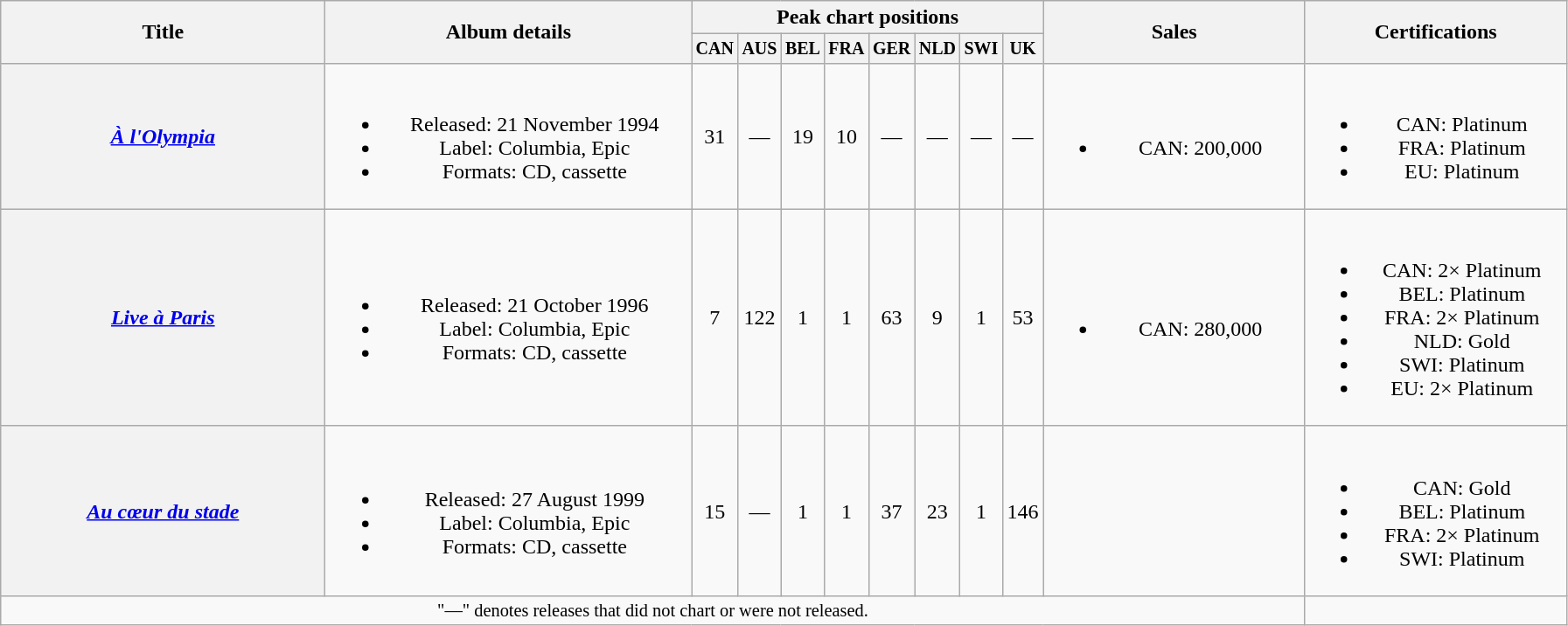<table class="wikitable plainrowheaders" style="text-align:center;">
<tr>
<th rowspan="2" style="width:15em;">Title</th>
<th rowspan="2" style="width:17em;">Album details</th>
<th colspan="8">Peak chart positions</th>
<th rowspan="2" style="width:12em;">Sales</th>
<th rowspan="2" style="width:12em;">Certifications</th>
</tr>
<tr style="font-size:smaller;">
<th style="width:25px;">CAN<br></th>
<th style="width:25px;">AUS<br></th>
<th style="width:25px;">BEL<br></th>
<th style="width:25px;">FRA<br></th>
<th style="width:25px;">GER<br></th>
<th style="width:25px;">NLD<br></th>
<th style="width:25px;">SWI<br></th>
<th style="width:25px;">UK<br></th>
</tr>
<tr>
<th scope="row"><em><a href='#'>À l'Olympia</a></em></th>
<td><br><ul><li>Released: 21 November 1994</li><li>Label: Columbia, Epic</li><li>Formats: CD, cassette</li></ul></td>
<td>31</td>
<td>—</td>
<td>19</td>
<td>10</td>
<td>—</td>
<td>—</td>
<td>—</td>
<td>—</td>
<td><br><ul><li>CAN: 200,000</li></ul></td>
<td><br><ul><li>CAN: Platinum</li><li>FRA: Platinum</li><li>EU: Platinum</li></ul></td>
</tr>
<tr>
<th scope="row"><em><a href='#'>Live à Paris</a></em></th>
<td><br><ul><li>Released: 21 October 1996</li><li>Label: Columbia, Epic</li><li>Formats: CD, cassette</li></ul></td>
<td>7</td>
<td>122</td>
<td>1</td>
<td>1</td>
<td>63</td>
<td>9</td>
<td>1</td>
<td>53</td>
<td><br><ul><li>CAN: 280,000</li></ul></td>
<td><br><ul><li>CAN: 2× Platinum</li><li>BEL: Platinum</li><li>FRA: 2× Platinum</li><li>NLD: Gold</li><li>SWI: Platinum</li><li>EU: 2× Platinum</li></ul></td>
</tr>
<tr>
<th scope="row"><em><a href='#'>Au cœur du stade</a></em></th>
<td><br><ul><li>Released: 27 August 1999</li><li>Label: Columbia, Epic</li><li>Formats: CD, cassette</li></ul></td>
<td>15</td>
<td>—</td>
<td>1</td>
<td>1</td>
<td>37</td>
<td>23</td>
<td>1</td>
<td>146</td>
<td></td>
<td><br><ul><li>CAN: Gold</li><li>BEL: Platinum</li><li>FRA: 2× Platinum</li><li>SWI: Platinum</li></ul></td>
</tr>
<tr>
<td colspan="11" style="font-size:85%">"—" denotes releases that did not chart or were not released.</td>
</tr>
</table>
